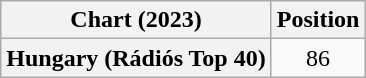<table class="wikitable plainrowheaders" style="text-align:center">
<tr>
<th scope="col">Chart (2023)</th>
<th scope="col">Position</th>
</tr>
<tr>
<th scope="row">Hungary (Rádiós Top 40)</th>
<td>86</td>
</tr>
</table>
